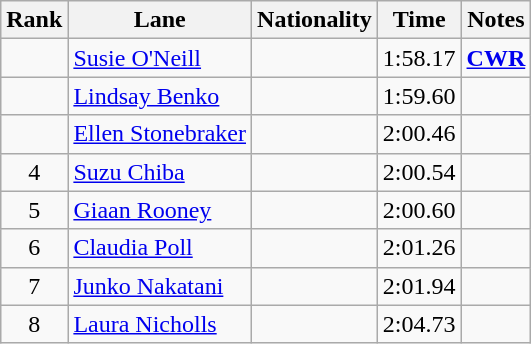<table class="wikitable sortable" style="text-align:center">
<tr>
<th>Rank</th>
<th>Lane</th>
<th>Nationality</th>
<th>Time</th>
<th>Notes</th>
</tr>
<tr>
<td></td>
<td align=left><a href='#'>Susie O'Neill</a></td>
<td align=left></td>
<td>1:58.17</td>
<td><strong><a href='#'>CWR</a></strong></td>
</tr>
<tr>
<td></td>
<td align=left><a href='#'>Lindsay Benko</a></td>
<td align=left></td>
<td>1:59.60</td>
<td></td>
</tr>
<tr>
<td></td>
<td align=left><a href='#'>Ellen Stonebraker</a></td>
<td align=left></td>
<td>2:00.46</td>
<td></td>
</tr>
<tr>
<td>4</td>
<td align=left><a href='#'>Suzu Chiba</a></td>
<td align=left></td>
<td>2:00.54</td>
<td></td>
</tr>
<tr>
<td>5</td>
<td align=left><a href='#'>Giaan Rooney</a></td>
<td align=left></td>
<td>2:00.60</td>
<td></td>
</tr>
<tr>
<td>6</td>
<td align=left><a href='#'>Claudia Poll</a></td>
<td align=left></td>
<td>2:01.26</td>
<td></td>
</tr>
<tr>
<td>7</td>
<td align=left><a href='#'>Junko Nakatani</a></td>
<td align=left></td>
<td>2:01.94</td>
<td></td>
</tr>
<tr>
<td>8</td>
<td align=left><a href='#'>Laura Nicholls</a></td>
<td align=left></td>
<td>2:04.73</td>
<td></td>
</tr>
</table>
